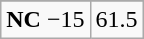<table class="wikitable">
<tr align="center">
</tr>
<tr align="center">
<td><strong>NC</strong> −15</td>
<td>61.5</td>
</tr>
</table>
